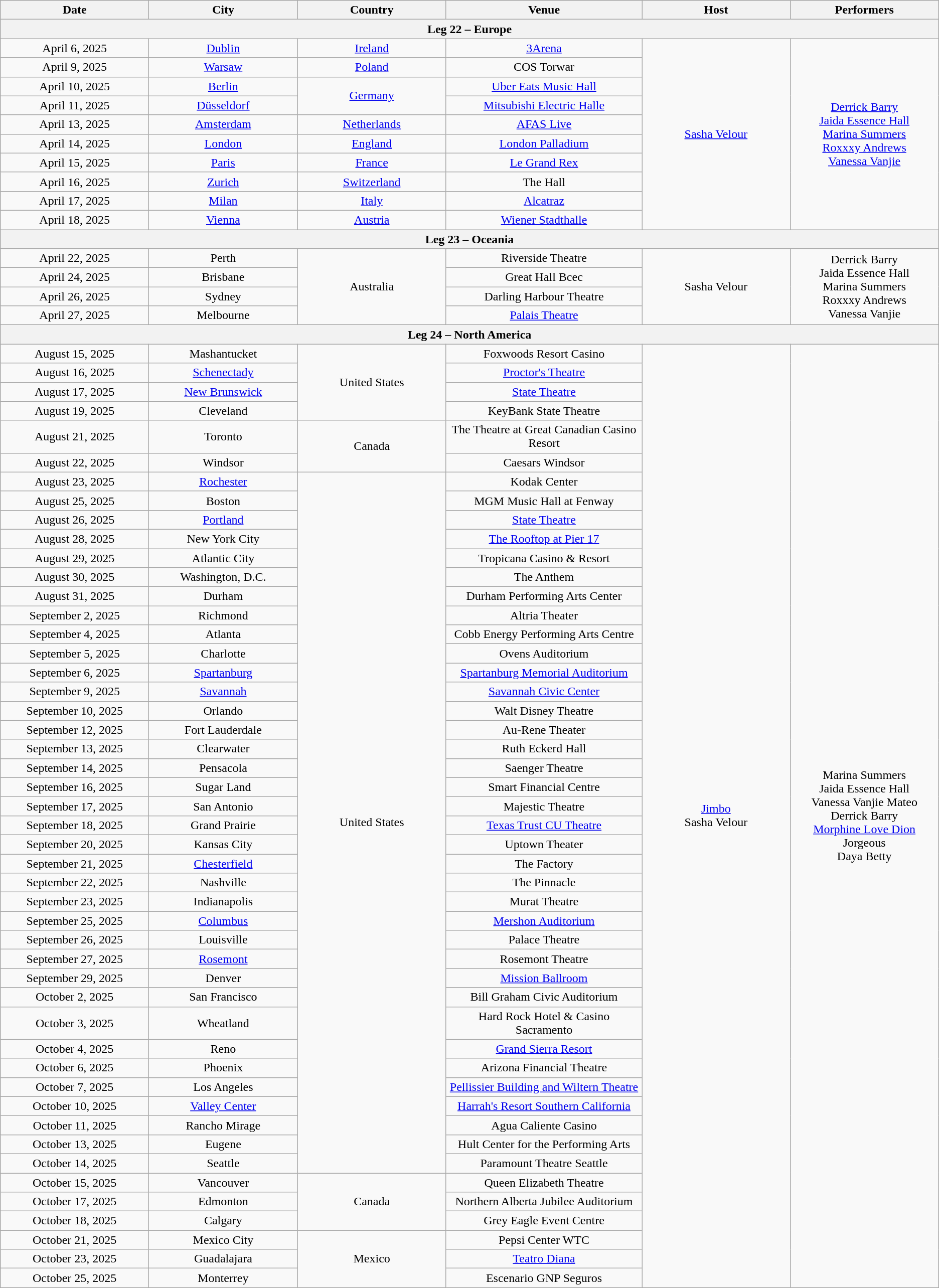<table class="wikitable" style="text-align:center;">
<tr>
<th scope="col" style="width:12em;">Date</th>
<th scope="col" style="width:12em;">City</th>
<th scope="col" style="width:12em;">Country</th>
<th scope="col" style="width:16em;">Venue</th>
<th scope="col" style="width:12em;">Host</th>
<th scope="col" style="width:12em;">Performers</th>
</tr>
<tr>
<th colspan="6">Leg 22 – Europe</th>
</tr>
<tr>
<td>April 6, 2025</td>
<td><a href='#'>Dublin</a></td>
<td><a href='#'>Ireland</a></td>
<td><a href='#'>3Arena</a></td>
<td rowspan="10"><a href='#'>Sasha Velour</a></td>
<td rowspan="10"><a href='#'>Derrick Barry</a><br><a href='#'>Jaida Essence Hall</a><br><a href='#'>Marina Summers</a><br><a href='#'>Roxxxy Andrews</a><br><a href='#'>Vanessa Vanjie</a></td>
</tr>
<tr>
<td>April 9, 2025</td>
<td><a href='#'>Warsaw</a></td>
<td><a href='#'>Poland</a></td>
<td>COS Torwar</td>
</tr>
<tr>
<td>April 10, 2025</td>
<td><a href='#'>Berlin</a></td>
<td rowspan="2"><a href='#'>Germany</a></td>
<td><a href='#'>Uber Eats Music Hall</a></td>
</tr>
<tr>
<td>April 11, 2025</td>
<td><a href='#'>Düsseldorf</a></td>
<td><a href='#'>Mitsubishi Electric Halle</a></td>
</tr>
<tr>
<td>April 13, 2025</td>
<td><a href='#'>Amsterdam</a></td>
<td><a href='#'>Netherlands</a></td>
<td><a href='#'>AFAS Live</a></td>
</tr>
<tr>
<td>April 14, 2025</td>
<td><a href='#'>London</a></td>
<td><a href='#'>England</a></td>
<td><a href='#'>London Palladium</a></td>
</tr>
<tr>
<td>April 15, 2025</td>
<td><a href='#'>Paris</a></td>
<td><a href='#'>France</a></td>
<td><a href='#'>Le Grand Rex</a></td>
</tr>
<tr>
<td>April 16, 2025</td>
<td><a href='#'>Zurich</a></td>
<td><a href='#'>Switzerland</a></td>
<td>The Hall</td>
</tr>
<tr>
<td>April 17, 2025</td>
<td><a href='#'>Milan</a></td>
<td><a href='#'>Italy</a></td>
<td><a href='#'>Alcatraz</a></td>
</tr>
<tr>
<td>April 18, 2025</td>
<td><a href='#'>Vienna</a></td>
<td><a href='#'>Austria</a></td>
<td><a href='#'>Wiener Stadthalle</a></td>
</tr>
<tr>
<th colspan="6">Leg 23  – Oceania</th>
</tr>
<tr>
<td>April 22, 2025</td>
<td>Perth</td>
<td rowspan="4">Australia</td>
<td>Riverside Theatre</td>
<td rowspan="4">Sasha Velour</td>
<td rowspan="4">Derrick Barry <br> Jaida Essence Hall <br> Marina Summers <br> Roxxxy Andrews <br> Vanessa Vanjie</td>
</tr>
<tr>
<td>April 24, 2025</td>
<td>Brisbane</td>
<td>Great Hall Bcec</td>
</tr>
<tr>
<td>April 26, 2025</td>
<td>Sydney</td>
<td>Darling Harbour Theatre</td>
</tr>
<tr>
<td>April 27, 2025</td>
<td>Melbourne</td>
<td><a href='#'>Palais Theatre</a></td>
</tr>
<tr>
<th colspan="6">Leg 24 – North America</th>
</tr>
<tr>
<td>August 15, 2025</td>
<td>Mashantucket</td>
<td rowspan="4">United States</td>
<td>Foxwoods Resort Casino</td>
<td rowspan="48"><a href='#'>Jimbo</a><br>Sasha Velour</td>
<td rowspan="48">Marina Summers<br>Jaida Essence Hall<br>Vanessa Vanjie Mateo<br>Derrick Barry<br><a href='#'>Morphine Love Dion</a><br>Jorgeous<br>Daya Betty</td>
</tr>
<tr>
<td>August 16, 2025</td>
<td><a href='#'>Schenectady</a></td>
<td><a href='#'>Proctor's Theatre</a></td>
</tr>
<tr>
<td>August 17, 2025</td>
<td><a href='#'>New Brunswick</a></td>
<td><a href='#'>State Theatre</a></td>
</tr>
<tr>
<td>August 19, 2025</td>
<td>Cleveland</td>
<td>KeyBank State Theatre</td>
</tr>
<tr>
<td>August 21, 2025</td>
<td>Toronto</td>
<td rowspan="2">Canada</td>
<td>The Theatre at Great Canadian Casino Resort</td>
</tr>
<tr>
<td>August 22, 2025</td>
<td>Windsor</td>
<td>Caesars Windsor</td>
</tr>
<tr>
<td>August 23, 2025</td>
<td><a href='#'>Rochester</a></td>
<td rowspan="36">United States</td>
<td>Kodak Center</td>
</tr>
<tr>
<td>August 25, 2025</td>
<td>Boston</td>
<td>MGM Music Hall at Fenway</td>
</tr>
<tr>
<td>August 26, 2025</td>
<td><a href='#'>Portland</a></td>
<td><a href='#'>State Theatre</a></td>
</tr>
<tr>
<td>August 28, 2025</td>
<td>New York City</td>
<td><a href='#'>The Rooftop at Pier 17</a></td>
</tr>
<tr>
<td>August 29, 2025</td>
<td>Atlantic City</td>
<td>Tropicana Casino & Resort</td>
</tr>
<tr>
<td>August 30, 2025</td>
<td>Washington, D.C.</td>
<td>The Anthem</td>
</tr>
<tr>
<td>August 31, 2025</td>
<td>Durham</td>
<td>Durham Performing Arts Center</td>
</tr>
<tr>
<td>September 2, 2025</td>
<td>Richmond</td>
<td>Altria Theater</td>
</tr>
<tr>
<td>September 4, 2025</td>
<td>Atlanta</td>
<td>Cobb Energy Performing Arts Centre</td>
</tr>
<tr>
<td>September 5, 2025</td>
<td>Charlotte</td>
<td>Ovens Auditorium</td>
</tr>
<tr>
<td>September 6, 2025</td>
<td><a href='#'>Spartanburg</a></td>
<td><a href='#'>Spartanburg Memorial Auditorium</a></td>
</tr>
<tr>
<td>September 9, 2025</td>
<td><a href='#'>Savannah</a></td>
<td><a href='#'>Savannah Civic Center</a></td>
</tr>
<tr>
<td>September 10, 2025</td>
<td>Orlando</td>
<td>Walt Disney Theatre</td>
</tr>
<tr>
<td>September 12, 2025</td>
<td>Fort Lauderdale</td>
<td>Au-Rene Theater</td>
</tr>
<tr>
<td>September 13, 2025</td>
<td>Clearwater</td>
<td>Ruth Eckerd Hall</td>
</tr>
<tr>
<td>September 14, 2025</td>
<td>Pensacola</td>
<td>Saenger Theatre</td>
</tr>
<tr>
<td>September 16, 2025</td>
<td>Sugar Land</td>
<td>Smart Financial Centre</td>
</tr>
<tr>
<td>September 17, 2025</td>
<td>San Antonio</td>
<td>Majestic Theatre</td>
</tr>
<tr>
<td>September 18, 2025</td>
<td>Grand Prairie</td>
<td><a href='#'>Texas Trust CU Theatre</a></td>
</tr>
<tr>
<td>September 20, 2025</td>
<td>Kansas City</td>
<td>Uptown Theater</td>
</tr>
<tr>
<td>September 21, 2025</td>
<td><a href='#'>Chesterfield</a></td>
<td>The Factory</td>
</tr>
<tr>
<td>September 22, 2025</td>
<td>Nashville</td>
<td>The Pinnacle</td>
</tr>
<tr>
<td>September 23, 2025</td>
<td>Indianapolis</td>
<td>Murat Theatre</td>
</tr>
<tr>
<td>September 25, 2025</td>
<td><a href='#'>Columbus</a></td>
<td><a href='#'>Mershon Auditorium</a></td>
</tr>
<tr>
<td>September 26, 2025</td>
<td>Louisville</td>
<td>Palace Theatre</td>
</tr>
<tr>
<td>September 27, 2025</td>
<td><a href='#'>Rosemont</a></td>
<td>Rosemont Theatre</td>
</tr>
<tr>
<td>September 29, 2025</td>
<td>Denver</td>
<td><a href='#'>Mission Ballroom</a></td>
</tr>
<tr>
<td>October 2, 2025</td>
<td>San Francisco</td>
<td>Bill Graham Civic Auditorium</td>
</tr>
<tr>
<td>October 3, 2025</td>
<td>Wheatland</td>
<td>Hard Rock Hotel & Casino Sacramento</td>
</tr>
<tr>
<td>October 4, 2025</td>
<td>Reno</td>
<td><a href='#'>Grand Sierra Resort</a></td>
</tr>
<tr>
<td>October 6, 2025</td>
<td>Phoenix</td>
<td>Arizona Financial Theatre</td>
</tr>
<tr>
<td>October 7, 2025</td>
<td>Los Angeles</td>
<td><a href='#'>Pellissier Building and Wiltern Theatre</a></td>
</tr>
<tr>
<td>October 10, 2025</td>
<td><a href='#'>Valley Center</a></td>
<td><a href='#'>Harrah's Resort Southern California</a></td>
</tr>
<tr>
<td>October 11, 2025</td>
<td>Rancho Mirage</td>
<td>Agua Caliente Casino</td>
</tr>
<tr>
<td>October 13, 2025</td>
<td>Eugene</td>
<td>Hult Center for the Performing Arts</td>
</tr>
<tr>
<td>October 14, 2025</td>
<td>Seattle</td>
<td>Paramount Theatre Seattle</td>
</tr>
<tr>
<td>October 15, 2025</td>
<td>Vancouver</td>
<td rowspan="3">Canada</td>
<td>Queen Elizabeth Theatre</td>
</tr>
<tr>
<td>October 17, 2025</td>
<td>Edmonton</td>
<td>Northern Alberta Jubilee Auditorium</td>
</tr>
<tr>
<td>October 18, 2025</td>
<td>Calgary</td>
<td>Grey Eagle Event Centre</td>
</tr>
<tr>
<td>October 21, 2025</td>
<td>Mexico City</td>
<td rowspan="3">Mexico</td>
<td>Pepsi Center WTC</td>
</tr>
<tr>
<td>October 23, 2025</td>
<td>Guadalajara</td>
<td><a href='#'>Teatro Diana</a></td>
</tr>
<tr>
<td>October 25, 2025</td>
<td>Monterrey</td>
<td>Escenario GNP Seguros</td>
</tr>
</table>
